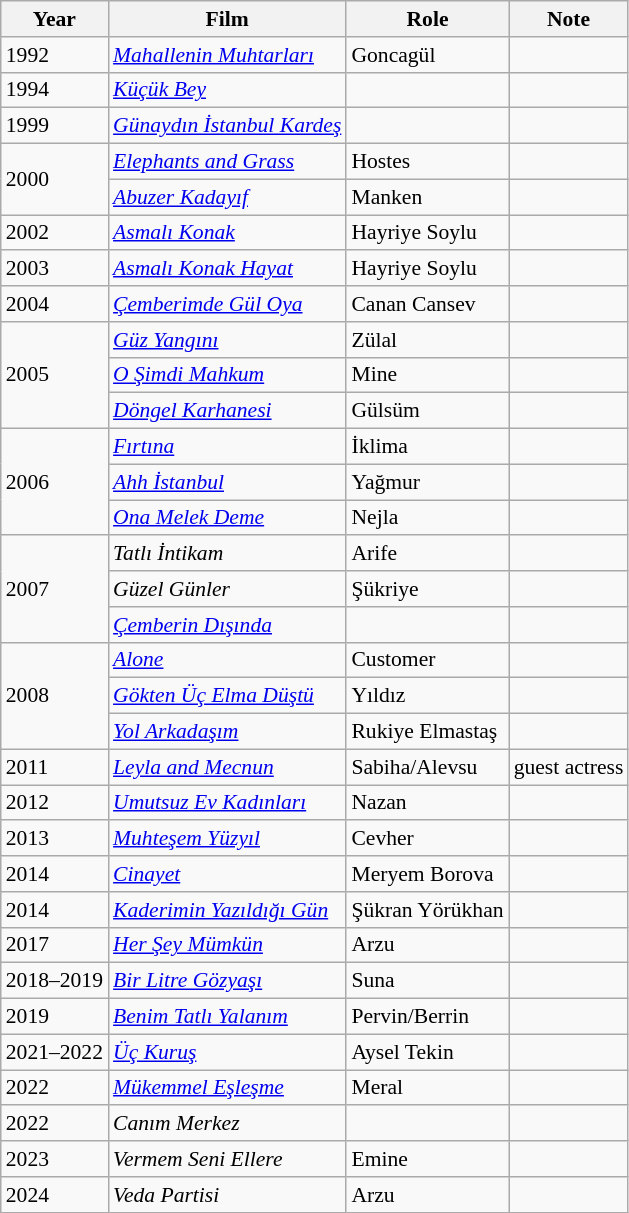<table class="wikitable" style="font-size:90%;">
<tr>
<th>Year</th>
<th>Film</th>
<th>Role</th>
<th>Note</th>
</tr>
<tr>
<td>1992</td>
<td><em><a href='#'>Mahallenin Muhtarları</a></em></td>
<td>Goncagül</td>
<td></td>
</tr>
<tr>
<td>1994</td>
<td><em><a href='#'>Küçük Bey</a></em></td>
<td></td>
<td></td>
</tr>
<tr>
<td>1999</td>
<td><em><a href='#'>Günaydın İstanbul Kardeş</a></em></td>
<td></td>
<td></td>
</tr>
<tr>
<td rowspan="2">2000</td>
<td><em><a href='#'>Elephants and Grass</a></em></td>
<td>Hostes</td>
<td></td>
</tr>
<tr>
<td><em><a href='#'>Abuzer Kadayıf</a></em></td>
<td>Manken</td>
<td></td>
</tr>
<tr>
<td>2002</td>
<td><em><a href='#'>Asmalı Konak</a></em></td>
<td>Hayriye Soylu</td>
<td></td>
</tr>
<tr>
<td>2003</td>
<td><em><a href='#'>Asmalı Konak Hayat</a></em></td>
<td>Hayriye Soylu</td>
<td></td>
</tr>
<tr>
<td>2004</td>
<td><em><a href='#'>Çemberimde Gül Oya</a></em></td>
<td>Canan Cansev</td>
<td></td>
</tr>
<tr>
<td rowspan="3">2005</td>
<td><em><a href='#'>Güz Yangını</a></em></td>
<td>Zülal</td>
<td></td>
</tr>
<tr>
<td><em><a href='#'>O Şimdi Mahkum</a></em></td>
<td>Mine</td>
<td></td>
</tr>
<tr>
<td><em><a href='#'>Döngel Karhanesi</a></em></td>
<td>Gülsüm</td>
<td></td>
</tr>
<tr>
<td rowspan="3">2006</td>
<td><em><a href='#'>Fırtına</a> </em></td>
<td>İklima</td>
<td></td>
</tr>
<tr>
<td><em><a href='#'>Ahh İstanbul</a></em></td>
<td>Yağmur</td>
<td></td>
</tr>
<tr>
<td><em><a href='#'>Ona Melek Deme</a></em></td>
<td>Nejla</td>
<td></td>
</tr>
<tr>
<td rowspan="3">2007</td>
<td><em>Tatlı İntikam</em></td>
<td>Arife</td>
<td></td>
</tr>
<tr>
<td><em>Güzel Günler</em></td>
<td>Şükriye</td>
<td></td>
</tr>
<tr>
<td><em><a href='#'>Çemberin Dışında</a></em></td>
<td></td>
<td></td>
</tr>
<tr>
<td rowspan="3">2008</td>
<td><em><a href='#'>Alone</a></em></td>
<td>Customer</td>
<td></td>
</tr>
<tr>
<td><em><a href='#'>Gökten Üç Elma Düştü</a></em></td>
<td>Yıldız</td>
<td></td>
</tr>
<tr>
<td><em><a href='#'>Yol Arkadaşım</a></em></td>
<td>Rukiye Elmastaş</td>
<td></td>
</tr>
<tr>
<td>2011</td>
<td><em><a href='#'>Leyla and Mecnun</a></em></td>
<td>Sabiha/Alevsu</td>
<td>guest actress</td>
</tr>
<tr>
<td>2012</td>
<td><em><a href='#'>Umutsuz Ev Kadınları</a> </em></td>
<td>Nazan</td>
<td></td>
</tr>
<tr>
<td>2013</td>
<td><em><a href='#'>Muhteşem Yüzyıl</a></em></td>
<td>Cevher</td>
<td></td>
</tr>
<tr>
<td>2014</td>
<td><em><a href='#'>Cinayet</a></em></td>
<td>Meryem Borova</td>
<td></td>
</tr>
<tr>
<td>2014</td>
<td><em><a href='#'>Kaderimin Yazıldığı Gün</a></em></td>
<td>Şükran Yörükhan</td>
<td></td>
</tr>
<tr>
<td>2017</td>
<td><em><a href='#'>Her Şey Mümkün</a></em></td>
<td>Arzu</td>
<td></td>
</tr>
<tr>
<td>2018–2019</td>
<td><em><a href='#'>Bir Litre Gözyaşı</a></em></td>
<td>Suna</td>
<td></td>
</tr>
<tr>
<td>2019</td>
<td><em><a href='#'>Benim Tatlı Yalanım</a></em></td>
<td>Pervin/Berrin</td>
<td></td>
</tr>
<tr>
<td>2021–2022</td>
<td><em><a href='#'>Üç Kuruş</a></em></td>
<td>Aysel Tekin</td>
<td></td>
</tr>
<tr>
<td>2022</td>
<td><em><a href='#'>Mükemmel Eşleşme</a></em></td>
<td>Meral</td>
<td></td>
</tr>
<tr>
<td>2022</td>
<td><em>Canım Merkez</em></td>
<td></td>
<td></td>
</tr>
<tr>
<td>2023</td>
<td><em>Vermem Seni Ellere</em></td>
<td>Emine</td>
<td></td>
</tr>
<tr>
<td>2024</td>
<td><em>Veda Partisi</em></td>
<td>Arzu</td>
</tr>
</table>
